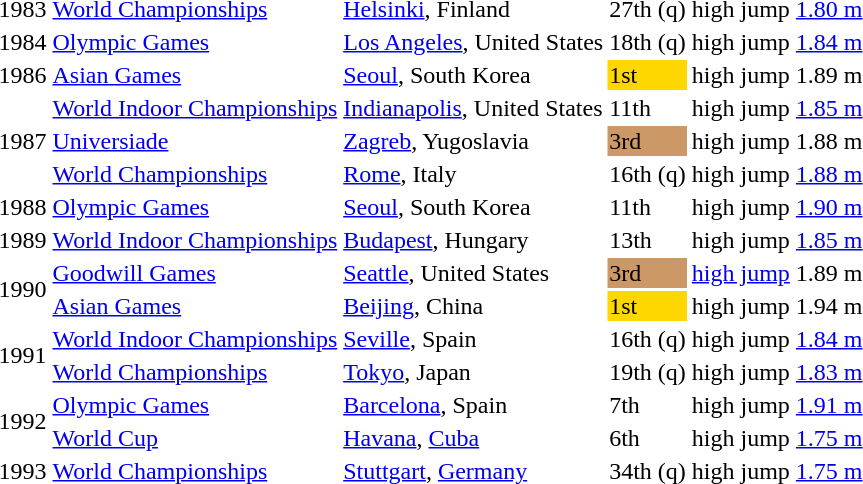<table>
<tr>
<td>1983</td>
<td><a href='#'>World Championships</a></td>
<td><a href='#'>Helsinki</a>, Finland</td>
<td>27th (q)</td>
<td>high jump</td>
<td><a href='#'>1.80 m</a></td>
</tr>
<tr>
<td>1984</td>
<td><a href='#'>Olympic Games</a></td>
<td><a href='#'>Los Angeles</a>, United States</td>
<td>18th (q)</td>
<td>high jump</td>
<td><a href='#'>1.84 m</a></td>
</tr>
<tr>
<td>1986</td>
<td><a href='#'>Asian Games</a></td>
<td><a href='#'>Seoul</a>, South Korea</td>
<td bgcolor=gold>1st</td>
<td>high jump</td>
<td>1.89 m</td>
</tr>
<tr>
<td rowspan=3>1987</td>
<td><a href='#'>World Indoor Championships</a></td>
<td><a href='#'>Indianapolis</a>, United States</td>
<td>11th</td>
<td>high jump</td>
<td><a href='#'>1.85 m</a></td>
</tr>
<tr>
<td><a href='#'>Universiade</a></td>
<td><a href='#'>Zagreb</a>, Yugoslavia</td>
<td bgcolor=cc9966>3rd</td>
<td>high jump</td>
<td>1.88 m</td>
</tr>
<tr>
<td><a href='#'>World Championships</a></td>
<td><a href='#'>Rome</a>, Italy</td>
<td>16th (q)</td>
<td>high jump</td>
<td><a href='#'>1.88 m</a></td>
</tr>
<tr>
<td>1988</td>
<td><a href='#'>Olympic Games</a></td>
<td><a href='#'>Seoul</a>, South Korea</td>
<td>11th</td>
<td>high jump</td>
<td><a href='#'>1.90 m</a></td>
</tr>
<tr>
<td>1989</td>
<td><a href='#'>World Indoor Championships</a></td>
<td><a href='#'>Budapest</a>, Hungary</td>
<td>13th</td>
<td>high jump</td>
<td><a href='#'>1.85 m</a></td>
</tr>
<tr>
<td rowspan=2>1990</td>
<td><a href='#'>Goodwill Games</a></td>
<td><a href='#'>Seattle</a>, United States</td>
<td bgcolor="cc9966">3rd</td>
<td><a href='#'>high jump</a></td>
<td>1.89 m</td>
</tr>
<tr>
<td><a href='#'>Asian Games</a></td>
<td><a href='#'>Beijing</a>, China</td>
<td bgcolor=gold>1st</td>
<td>high jump</td>
<td>1.94 m</td>
</tr>
<tr>
<td rowspan=2>1991</td>
<td><a href='#'>World Indoor Championships</a></td>
<td><a href='#'>Seville</a>, Spain</td>
<td>16th (q)</td>
<td>high jump</td>
<td><a href='#'>1.84 m</a></td>
</tr>
<tr>
<td><a href='#'>World Championships</a></td>
<td><a href='#'>Tokyo</a>, Japan</td>
<td>19th (q)</td>
<td>high jump</td>
<td><a href='#'>1.83 m</a></td>
</tr>
<tr>
<td rowspan=2>1992</td>
<td><a href='#'>Olympic Games</a></td>
<td><a href='#'>Barcelona</a>, Spain</td>
<td>7th</td>
<td>high jump</td>
<td><a href='#'>1.91 m</a></td>
</tr>
<tr>
<td><a href='#'>World Cup</a></td>
<td><a href='#'>Havana</a>, <a href='#'>Cuba</a></td>
<td>6th</td>
<td>high jump</td>
<td><a href='#'>1.75 m</a></td>
</tr>
<tr>
<td>1993</td>
<td><a href='#'>World Championships</a></td>
<td><a href='#'>Stuttgart</a>, <a href='#'>Germany</a></td>
<td>34th (q)</td>
<td>high jump</td>
<td><a href='#'>1.75 m</a></td>
</tr>
</table>
